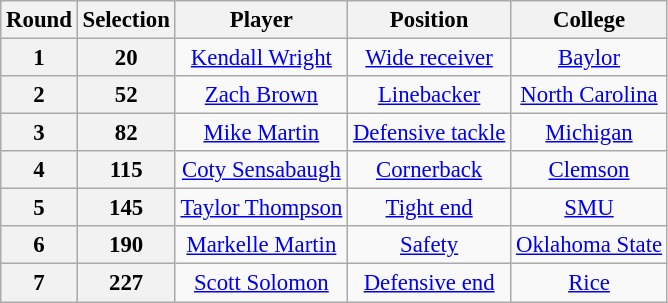<table class="wikitable" style="font-size: 95%; text-align: center;">
<tr>
<th>Round</th>
<th>Selection</th>
<th>Player</th>
<th>Position</th>
<th>College</th>
</tr>
<tr>
<th>1</th>
<th>20</th>
<td><a href='#'>Kendall Wright</a></td>
<td><a href='#'>Wide receiver</a></td>
<td><a href='#'>Baylor</a></td>
</tr>
<tr>
<th>2</th>
<th>52</th>
<td><a href='#'>Zach Brown</a></td>
<td><a href='#'>Linebacker</a></td>
<td><a href='#'>North Carolina</a></td>
</tr>
<tr>
<th>3</th>
<th>82</th>
<td><a href='#'>Mike Martin</a></td>
<td><a href='#'>Defensive tackle</a></td>
<td><a href='#'>Michigan</a></td>
</tr>
<tr>
<th>4</th>
<th>115</th>
<td><a href='#'>Coty Sensabaugh</a></td>
<td><a href='#'>Cornerback</a></td>
<td><a href='#'>Clemson</a></td>
</tr>
<tr>
<th>5</th>
<th>145</th>
<td><a href='#'>Taylor Thompson</a></td>
<td><a href='#'>Tight end</a></td>
<td><a href='#'>SMU</a></td>
</tr>
<tr>
<th>6</th>
<th>190</th>
<td><a href='#'>Markelle Martin</a></td>
<td><a href='#'>Safety</a></td>
<td><a href='#'>Oklahoma State</a></td>
</tr>
<tr>
<th>7</th>
<th>227</th>
<td><a href='#'>Scott Solomon</a></td>
<td><a href='#'>Defensive end</a></td>
<td><a href='#'>Rice</a></td>
</tr>
</table>
